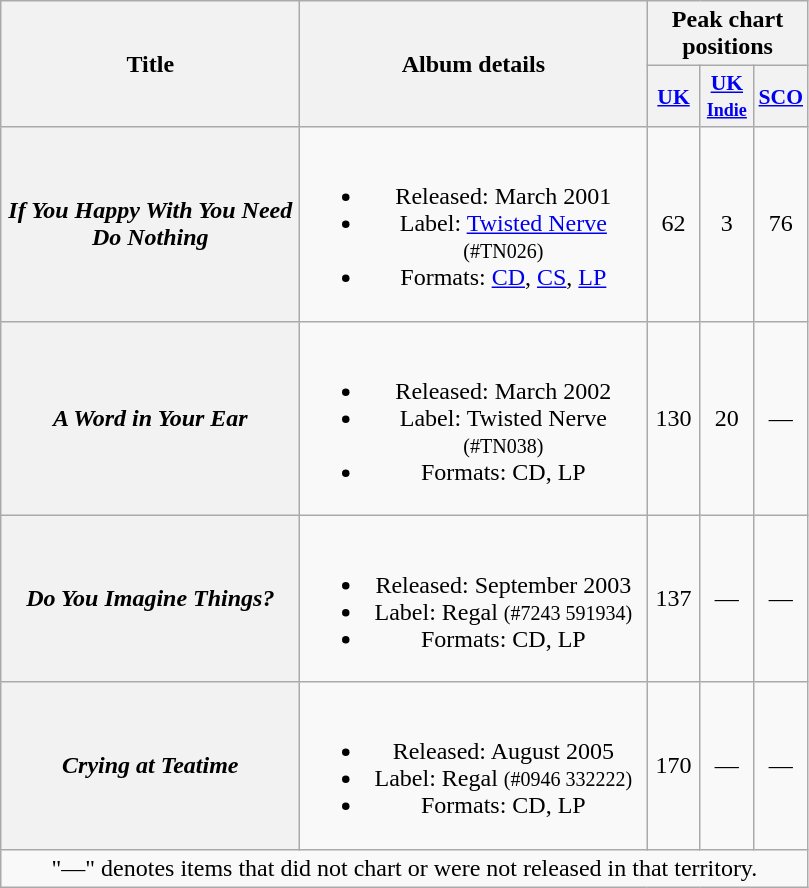<table class="wikitable plainrowheaders" style="text-align:center;">
<tr>
<th scope="col" rowspan="2" style="width:12em;">Title</th>
<th scope="col" rowspan="2" style="width:14em;">Album details</th>
<th scope="col" colspan="3">Peak chart positions</th>
</tr>
<tr>
<th style="width:2em;font-size:90%;"><a href='#'>UK</a><br></th>
<th style="width:2em;font-size:90%;"><a href='#'>UK<br><small>Indie</small></a><br></th>
<th style="width:2em;font-size:90%;"><a href='#'>SCO</a><br></th>
</tr>
<tr>
<th scope="row"><em>If You Happy With You Need Do Nothing</em></th>
<td><br><ul><li>Released: March 2001</li><li>Label: <a href='#'>Twisted Nerve</a> <small>(#TN026)</small></li><li>Formats: <a href='#'>CD</a>, <a href='#'>CS</a>, <a href='#'>LP</a></li></ul></td>
<td>62</td>
<td>3</td>
<td>76</td>
</tr>
<tr>
<th scope="row"><em>A Word in Your Ear</em></th>
<td><br><ul><li>Released: March 2002</li><li>Label: Twisted Nerve <small>(#TN038)</small></li><li>Formats: CD, LP</li></ul></td>
<td>130</td>
<td>20</td>
<td>—</td>
</tr>
<tr>
<th scope="row"><em>Do You Imagine Things?</em></th>
<td><br><ul><li>Released: September 2003</li><li>Label: Regal <small>(#7243 591934)</small></li><li>Formats: CD, LP</li></ul></td>
<td>137</td>
<td>—</td>
<td>—</td>
</tr>
<tr>
<th scope="row"><em>Crying at Teatime</em></th>
<td><br><ul><li>Released: August 2005</li><li>Label: Regal <small>(#0946 332222)</small></li><li>Formats: CD, LP</li></ul></td>
<td>170</td>
<td>—</td>
<td>—</td>
</tr>
<tr>
<td style="text-align:center;" colspan="15" style="font-size:90%">"—" denotes items that did not chart or were not released in that territory.</td>
</tr>
</table>
